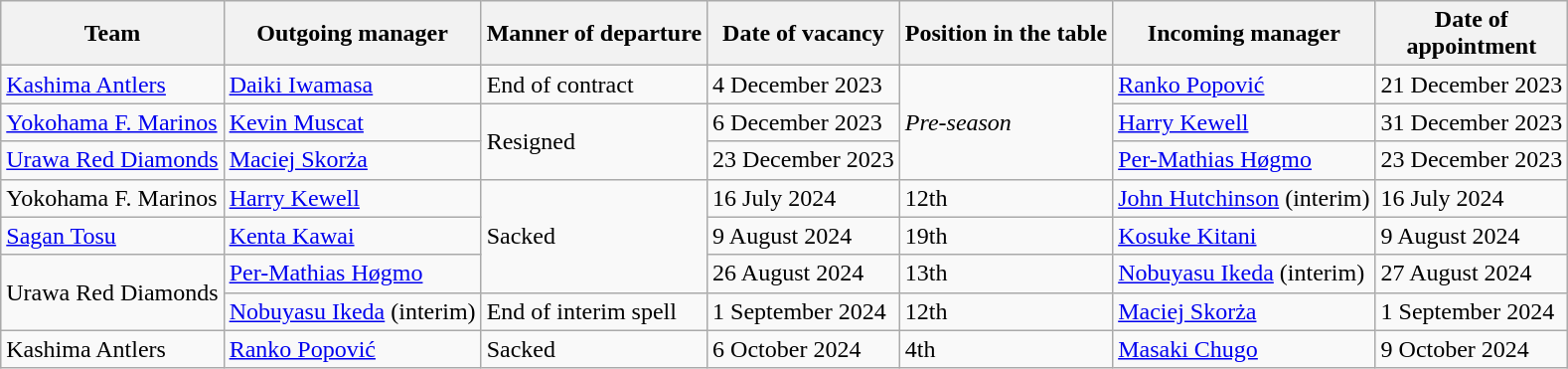<table class="wikitable sortable">
<tr>
<th>Team</th>
<th>Outgoing manager</th>
<th>Manner of departure</th>
<th>Date of vacancy</th>
<th>Position in the table</th>
<th>Incoming manager</th>
<th>Date of<br>appointment</th>
</tr>
<tr>
<td><a href='#'>Kashima Antlers</a></td>
<td> <a href='#'>Daiki Iwamasa</a></td>
<td>End of contract</td>
<td>4 December 2023</td>
<td rowspan="3"><em>Pre-season</em></td>
<td> <a href='#'>Ranko Popović</a></td>
<td>21 December 2023</td>
</tr>
<tr>
<td><a href='#'>Yokohama F. Marinos</a></td>
<td> <a href='#'>Kevin Muscat</a></td>
<td rowspan="2">Resigned</td>
<td>6 December 2023</td>
<td> <a href='#'>Harry Kewell</a></td>
<td>31 December 2023</td>
</tr>
<tr>
<td><a href='#'>Urawa Red Diamonds</a></td>
<td> <a href='#'>Maciej Skorża</a></td>
<td>23 December 2023</td>
<td> <a href='#'>Per-Mathias Høgmo</a></td>
<td>23 December 2023</td>
</tr>
<tr>
<td>Yokohama F. Marinos</td>
<td> <a href='#'>Harry Kewell</a></td>
<td rowspan=3>Sacked</td>
<td>16 July 2024</td>
<td>12th</td>
<td> <a href='#'>John Hutchinson</a> (interim)</td>
<td>16 July 2024</td>
</tr>
<tr>
<td><a href='#'>Sagan Tosu</a></td>
<td> <a href='#'>Kenta Kawai</a></td>
<td>9 August 2024</td>
<td>19th</td>
<td> <a href='#'>Kosuke Kitani</a></td>
<td>9 August 2024</td>
</tr>
<tr>
<td rowspan="2">Urawa Red Diamonds</td>
<td> <a href='#'>Per-Mathias Høgmo</a></td>
<td>26 August 2024</td>
<td>13th</td>
<td> <a href='#'>Nobuyasu Ikeda</a> (interim)</td>
<td>27 August 2024</td>
</tr>
<tr>
<td> <a href='#'>Nobuyasu Ikeda</a> (interim)</td>
<td>End of interim spell</td>
<td>1 September 2024</td>
<td>12th</td>
<td> <a href='#'>Maciej Skorża</a></td>
<td>1 September 2024</td>
</tr>
<tr>
<td>Kashima Antlers</td>
<td> <a href='#'>Ranko Popović</a></td>
<td>Sacked</td>
<td>6 October 2024</td>
<td>4th</td>
<td> <a href='#'>Masaki Chugo</a></td>
<td>9 October 2024</td>
</tr>
</table>
